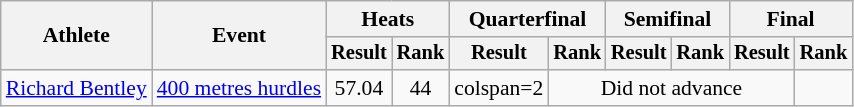<table class="wikitable" style="font-size:90%">
<tr>
<th rowspan="2">Athlete</th>
<th rowspan="2">Event</th>
<th colspan="2">Heats</th>
<th colspan="2">Quarterfinal</th>
<th colspan="2">Semifinal</th>
<th colspan="2">Final</th>
</tr>
<tr style="font-size:95%">
<th>Result</th>
<th>Rank</th>
<th>Result</th>
<th>Rank</th>
<th>Result</th>
<th>Rank</th>
<th>Result</th>
<th>Rank</th>
</tr>
<tr align=center>
<td align=left><a href='#'>Richard Bentley</a></td>
<td align=left><a href='#'>400 metres hurdles</a></td>
<td>57.04</td>
<td>44</td>
<td>colspan=2</td>
<td colspan=4>Did not advance</td>
</tr>
</table>
